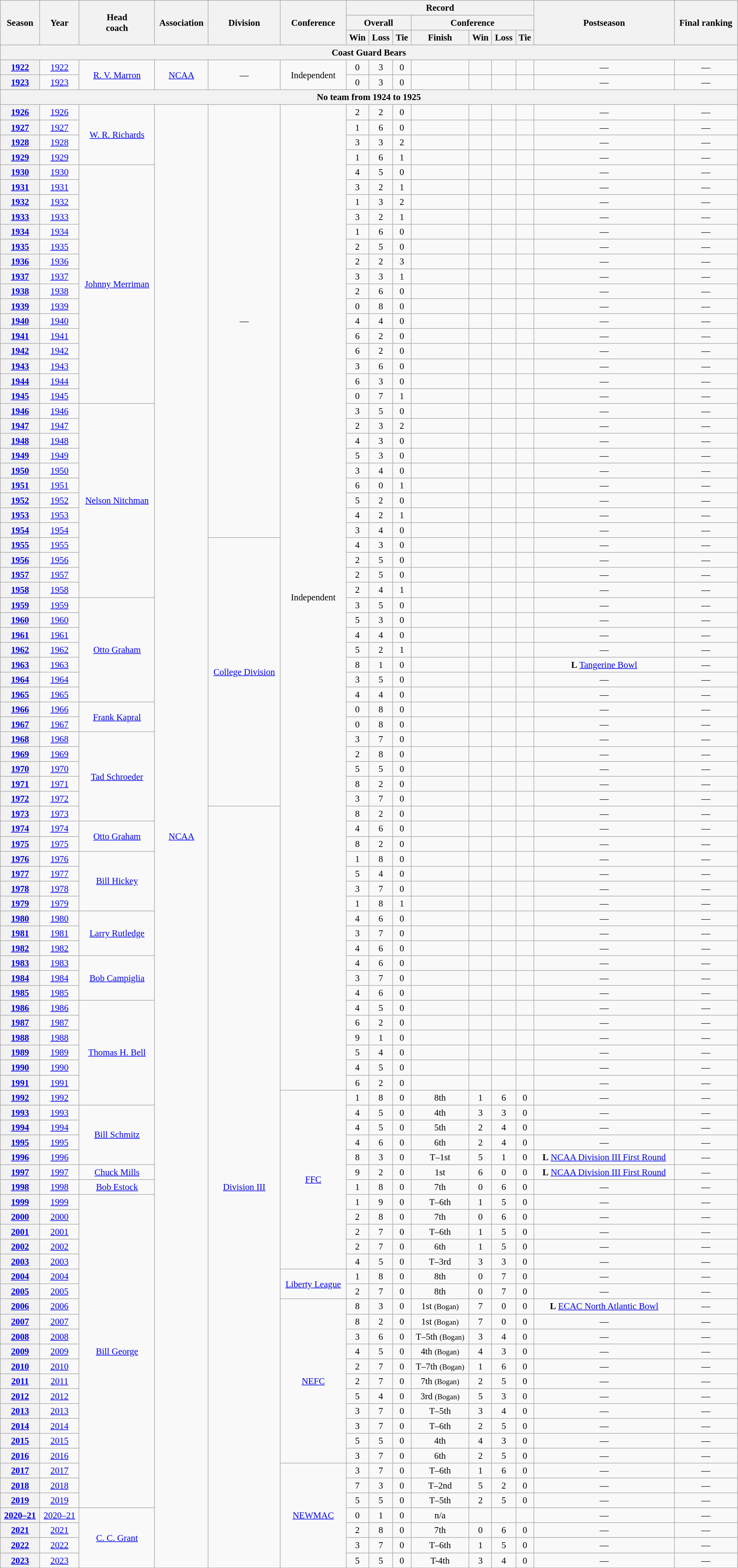<table class="wikitable" style="font-size: 95%; width:98%;text-align:center;">
<tr>
<th rowspan="3">Season</th>
<th rowspan="3">Year</th>
<th rowspan="3">Head<br>coach</th>
<th rowspan="3">Association</th>
<th rowspan="3">Division</th>
<th rowspan="3">Conference</th>
<th colspan="7">Record</th>
<th rowspan="3">Postseason</th>
<th rowspan="3">Final ranking</th>
</tr>
<tr>
<th colspan="3">Overall</th>
<th colspan="4">Conference</th>
</tr>
<tr>
<th>Win</th>
<th>Loss</th>
<th>Tie</th>
<th>Finish</th>
<th>Win</th>
<th>Loss</th>
<th>Tie</th>
</tr>
<tr>
<th colspan=15 style=>Coast Guard Bears</th>
</tr>
<tr>
<th><a href='#'>1922</a></th>
<td><a href='#'>1922</a></td>
<td rowspan="2"><a href='#'>R. V. Marron</a></td>
<td rowspan="2"><a href='#'>NCAA</a></td>
<td rowspan="2">—</td>
<td rowspan="2">Independent</td>
<td>0</td>
<td>3</td>
<td>0</td>
<td></td>
<td></td>
<td></td>
<td></td>
<td>—</td>
<td>—</td>
</tr>
<tr>
<th><a href='#'>1923</a></th>
<td><a href='#'>1923</a></td>
<td>0</td>
<td>3</td>
<td>0</td>
<td></td>
<td></td>
<td></td>
<td></td>
<td>—</td>
<td>—</td>
</tr>
<tr>
<th colspan=15 style=>No team from 1924 to 1925</th>
</tr>
<tr>
<th><a href='#'>1926</a></th>
<td><a href='#'>1926</a></td>
<td rowspan="4"><a href='#'>W. R. Richards</a></td>
<td rowspan="98"><a href='#'>NCAA</a></td>
<td rowspan="29">—</td>
<td rowspan="66">Independent</td>
<td>2</td>
<td>2</td>
<td>0</td>
<td></td>
<td></td>
<td></td>
<td></td>
<td>—</td>
<td>—</td>
</tr>
<tr>
<th><a href='#'>1927</a></th>
<td><a href='#'>1927</a></td>
<td>1</td>
<td>6</td>
<td>0</td>
<td></td>
<td></td>
<td></td>
<td></td>
<td>—</td>
<td>—</td>
</tr>
<tr>
<th><a href='#'>1928</a></th>
<td><a href='#'>1928</a></td>
<td>3</td>
<td>3</td>
<td>2</td>
<td></td>
<td></td>
<td></td>
<td></td>
<td>—</td>
<td>—</td>
</tr>
<tr>
<th><a href='#'>1929</a></th>
<td><a href='#'>1929</a></td>
<td>1</td>
<td>6</td>
<td>1</td>
<td></td>
<td></td>
<td></td>
<td></td>
<td>—</td>
<td>—</td>
</tr>
<tr>
<th><a href='#'>1930</a></th>
<td><a href='#'>1930</a></td>
<td rowspan="16"><a href='#'>Johnny Merriman</a></td>
<td>4</td>
<td>5</td>
<td>0</td>
<td></td>
<td></td>
<td></td>
<td></td>
<td>—</td>
<td>—</td>
</tr>
<tr>
<th><a href='#'>1931</a></th>
<td><a href='#'>1931</a></td>
<td>3</td>
<td>2</td>
<td>1</td>
<td></td>
<td></td>
<td></td>
<td></td>
<td>—</td>
<td>—</td>
</tr>
<tr>
<th><a href='#'>1932</a></th>
<td><a href='#'>1932</a></td>
<td>1</td>
<td>3</td>
<td>2</td>
<td></td>
<td></td>
<td></td>
<td></td>
<td>—</td>
<td>—</td>
</tr>
<tr>
<th><a href='#'>1933</a></th>
<td><a href='#'>1933</a></td>
<td>3</td>
<td>2</td>
<td>1</td>
<td></td>
<td></td>
<td></td>
<td></td>
<td>—</td>
<td>—</td>
</tr>
<tr>
<th><a href='#'>1934</a></th>
<td><a href='#'>1934</a></td>
<td>1</td>
<td>6</td>
<td>0</td>
<td></td>
<td></td>
<td></td>
<td></td>
<td>—</td>
<td>—</td>
</tr>
<tr>
<th><a href='#'>1935</a></th>
<td><a href='#'>1935</a></td>
<td>2</td>
<td>5</td>
<td>0</td>
<td></td>
<td></td>
<td></td>
<td></td>
<td>—</td>
<td>—</td>
</tr>
<tr>
<th><a href='#'>1936</a></th>
<td><a href='#'>1936</a></td>
<td>2</td>
<td>2</td>
<td>3</td>
<td></td>
<td></td>
<td></td>
<td></td>
<td>—</td>
<td>—</td>
</tr>
<tr>
<th><a href='#'>1937</a></th>
<td><a href='#'>1937</a></td>
<td>3</td>
<td>3</td>
<td>1</td>
<td></td>
<td></td>
<td></td>
<td></td>
<td>—</td>
<td>—</td>
</tr>
<tr>
<th><a href='#'>1938</a></th>
<td><a href='#'>1938</a></td>
<td>2</td>
<td>6</td>
<td>0</td>
<td></td>
<td></td>
<td></td>
<td></td>
<td>—</td>
<td>—</td>
</tr>
<tr>
<th><a href='#'>1939</a></th>
<td><a href='#'>1939</a></td>
<td>0</td>
<td>8</td>
<td>0</td>
<td></td>
<td></td>
<td></td>
<td></td>
<td>—</td>
<td>—</td>
</tr>
<tr>
<th><a href='#'>1940</a></th>
<td><a href='#'>1940</a></td>
<td>4</td>
<td>4</td>
<td>0</td>
<td></td>
<td></td>
<td></td>
<td></td>
<td>—</td>
<td>—</td>
</tr>
<tr>
<th><a href='#'>1941</a></th>
<td><a href='#'>1941</a></td>
<td>6</td>
<td>2</td>
<td>0</td>
<td></td>
<td></td>
<td></td>
<td></td>
<td>—</td>
<td>—</td>
</tr>
<tr>
<th><a href='#'>1942</a></th>
<td><a href='#'>1942</a></td>
<td>6</td>
<td>2</td>
<td>0</td>
<td></td>
<td></td>
<td></td>
<td></td>
<td>—</td>
<td>—</td>
</tr>
<tr>
<th><a href='#'>1943</a></th>
<td><a href='#'>1943</a></td>
<td>3</td>
<td>6</td>
<td>0</td>
<td></td>
<td></td>
<td></td>
<td></td>
<td>—</td>
<td>—</td>
</tr>
<tr>
<th><a href='#'>1944</a></th>
<td><a href='#'>1944</a></td>
<td>6</td>
<td>3</td>
<td>0</td>
<td></td>
<td></td>
<td></td>
<td></td>
<td>—</td>
<td>—</td>
</tr>
<tr>
<th><a href='#'>1945</a></th>
<td><a href='#'>1945</a></td>
<td>0</td>
<td>7</td>
<td>1</td>
<td></td>
<td></td>
<td></td>
<td></td>
<td>—</td>
<td>—</td>
</tr>
<tr>
<th><a href='#'>1946</a></th>
<td><a href='#'>1946</a></td>
<td rowspan="13"><a href='#'>Nelson Nitchman</a></td>
<td>3</td>
<td>5</td>
<td>0</td>
<td></td>
<td></td>
<td></td>
<td></td>
<td>—</td>
<td>—</td>
</tr>
<tr>
<th><a href='#'>1947</a></th>
<td><a href='#'>1947</a></td>
<td>2</td>
<td>3</td>
<td>2</td>
<td></td>
<td></td>
<td></td>
<td></td>
<td>—</td>
<td>—</td>
</tr>
<tr>
<th><a href='#'>1948</a></th>
<td><a href='#'>1948</a></td>
<td>4</td>
<td>3</td>
<td>0</td>
<td></td>
<td></td>
<td></td>
<td></td>
<td>—</td>
<td>—</td>
</tr>
<tr>
<th><a href='#'>1949</a></th>
<td><a href='#'>1949</a></td>
<td>5</td>
<td>3</td>
<td>0</td>
<td></td>
<td></td>
<td></td>
<td></td>
<td>—</td>
<td>—</td>
</tr>
<tr>
<th><a href='#'>1950</a></th>
<td><a href='#'>1950</a></td>
<td>3</td>
<td>4</td>
<td>0</td>
<td></td>
<td></td>
<td></td>
<td></td>
<td>—</td>
<td>—</td>
</tr>
<tr>
<th><a href='#'>1951</a></th>
<td><a href='#'>1951</a></td>
<td>6</td>
<td>0</td>
<td>1</td>
<td></td>
<td></td>
<td></td>
<td></td>
<td>—</td>
<td>—</td>
</tr>
<tr>
<th><a href='#'>1952</a></th>
<td><a href='#'>1952</a></td>
<td>5</td>
<td>2</td>
<td>0</td>
<td></td>
<td></td>
<td></td>
<td></td>
<td>—</td>
<td>—</td>
</tr>
<tr>
<th><a href='#'>1953</a></th>
<td><a href='#'>1953</a></td>
<td>4</td>
<td>2</td>
<td>1</td>
<td></td>
<td></td>
<td></td>
<td></td>
<td>—</td>
<td>—</td>
</tr>
<tr>
<th><a href='#'>1954</a></th>
<td><a href='#'>1954</a></td>
<td>3</td>
<td>4</td>
<td>0</td>
<td></td>
<td></td>
<td></td>
<td></td>
<td>—</td>
<td>—</td>
</tr>
<tr>
<th><a href='#'>1955</a></th>
<td><a href='#'>1955</a></td>
<td rowspan="18"><a href='#'>College Division</a></td>
<td>4</td>
<td>3</td>
<td>0</td>
<td></td>
<td></td>
<td></td>
<td></td>
<td>—</td>
<td>—</td>
</tr>
<tr>
<th><a href='#'>1956</a></th>
<td><a href='#'>1956</a></td>
<td>2</td>
<td>5</td>
<td>0</td>
<td></td>
<td></td>
<td></td>
<td></td>
<td>—</td>
<td>—</td>
</tr>
<tr>
<th><a href='#'>1957</a></th>
<td><a href='#'>1957</a></td>
<td>2</td>
<td>5</td>
<td>0</td>
<td></td>
<td></td>
<td></td>
<td></td>
<td>—</td>
<td>—</td>
</tr>
<tr>
<th><a href='#'>1958</a></th>
<td><a href='#'>1958</a></td>
<td>2</td>
<td>4</td>
<td>1</td>
<td></td>
<td></td>
<td></td>
<td></td>
<td>—</td>
<td>—</td>
</tr>
<tr>
<th><a href='#'>1959</a></th>
<td><a href='#'>1959</a></td>
<td rowspan="7"><a href='#'>Otto Graham</a></td>
<td>3</td>
<td>5</td>
<td>0</td>
<td></td>
<td></td>
<td></td>
<td></td>
<td>—</td>
<td>—</td>
</tr>
<tr>
<th><a href='#'>1960</a></th>
<td><a href='#'>1960</a></td>
<td>5</td>
<td>3</td>
<td>0</td>
<td></td>
<td></td>
<td></td>
<td></td>
<td>—</td>
<td>—</td>
</tr>
<tr>
<th><a href='#'>1961</a></th>
<td><a href='#'>1961</a></td>
<td>4</td>
<td>4</td>
<td>0</td>
<td></td>
<td></td>
<td></td>
<td></td>
<td>—</td>
<td>—</td>
</tr>
<tr>
<th><a href='#'>1962</a></th>
<td><a href='#'>1962</a></td>
<td>5</td>
<td>2</td>
<td>1</td>
<td></td>
<td></td>
<td></td>
<td></td>
<td>—</td>
<td>—</td>
</tr>
<tr>
<th><a href='#'>1963</a></th>
<td><a href='#'>1963</a></td>
<td>8</td>
<td>1</td>
<td>0</td>
<td></td>
<td></td>
<td></td>
<td></td>
<td><strong>L</strong> <a href='#'>Tangerine Bowl</a></td>
<td>—</td>
</tr>
<tr>
<th><a href='#'>1964</a></th>
<td><a href='#'>1964</a></td>
<td>3</td>
<td>5</td>
<td>0</td>
<td></td>
<td></td>
<td></td>
<td></td>
<td>—</td>
<td>—</td>
</tr>
<tr>
<th><a href='#'>1965</a></th>
<td><a href='#'>1965</a></td>
<td>4</td>
<td>4</td>
<td>0</td>
<td></td>
<td></td>
<td></td>
<td></td>
<td>—</td>
<td>—</td>
</tr>
<tr>
<th><a href='#'>1966</a></th>
<td><a href='#'>1966</a></td>
<td rowspan="2"><a href='#'>Frank Kapral</a></td>
<td>0</td>
<td>8</td>
<td>0</td>
<td></td>
<td></td>
<td></td>
<td></td>
<td>—</td>
<td>—</td>
</tr>
<tr>
<th><a href='#'>1967</a></th>
<td><a href='#'>1967</a></td>
<td>0</td>
<td>8</td>
<td>0</td>
<td></td>
<td></td>
<td></td>
<td></td>
<td>—</td>
<td>—</td>
</tr>
<tr>
<th><a href='#'>1968</a></th>
<td><a href='#'>1968</a></td>
<td rowspan="6"><a href='#'>Tad Schroeder</a></td>
<td>3</td>
<td>7</td>
<td>0</td>
<td></td>
<td></td>
<td></td>
<td></td>
<td>—</td>
<td>—</td>
</tr>
<tr>
<th><a href='#'>1969</a></th>
<td><a href='#'>1969</a></td>
<td>2</td>
<td>8</td>
<td>0</td>
<td></td>
<td></td>
<td></td>
<td></td>
<td>—</td>
<td>—</td>
</tr>
<tr>
<th><a href='#'>1970</a></th>
<td><a href='#'>1970</a></td>
<td>5</td>
<td>5</td>
<td>0</td>
<td></td>
<td></td>
<td></td>
<td></td>
<td>—</td>
<td>—</td>
</tr>
<tr>
<th><a href='#'>1971</a></th>
<td><a href='#'>1971</a></td>
<td>8</td>
<td>2</td>
<td>0</td>
<td></td>
<td></td>
<td></td>
<td></td>
<td>—</td>
<td>—</td>
</tr>
<tr>
<th><a href='#'>1972</a></th>
<td><a href='#'>1972</a></td>
<td>3</td>
<td>7</td>
<td>0</td>
<td></td>
<td></td>
<td></td>
<td></td>
<td>—</td>
<td>—</td>
</tr>
<tr>
<th><a href='#'>1973</a></th>
<td><a href='#'>1973</a></td>
<td rowspan="51"><a href='#'>Division III</a></td>
<td>8</td>
<td>2</td>
<td>0</td>
<td></td>
<td></td>
<td></td>
<td></td>
<td>—</td>
<td>—</td>
</tr>
<tr>
<th><a href='#'>1974</a></th>
<td><a href='#'>1974</a></td>
<td rowspan="2"><a href='#'>Otto Graham</a></td>
<td>4</td>
<td>6</td>
<td>0</td>
<td></td>
<td></td>
<td></td>
<td></td>
<td>—</td>
<td>—</td>
</tr>
<tr>
<th><a href='#'>1975</a></th>
<td><a href='#'>1975</a></td>
<td>8</td>
<td>2</td>
<td>0</td>
<td></td>
<td></td>
<td></td>
<td></td>
<td>—</td>
<td>—</td>
</tr>
<tr>
<th><a href='#'>1976</a></th>
<td><a href='#'>1976</a></td>
<td rowspan="4"><a href='#'>Bill Hickey</a></td>
<td>1</td>
<td>8</td>
<td>0</td>
<td></td>
<td></td>
<td></td>
<td></td>
<td>—</td>
<td>—</td>
</tr>
<tr>
<th><a href='#'>1977</a></th>
<td><a href='#'>1977</a></td>
<td>5</td>
<td>4</td>
<td>0</td>
<td></td>
<td></td>
<td></td>
<td></td>
<td>—</td>
<td>—</td>
</tr>
<tr>
<th><a href='#'>1978</a></th>
<td><a href='#'>1978</a></td>
<td>3</td>
<td>7</td>
<td>0</td>
<td></td>
<td></td>
<td></td>
<td></td>
<td>—</td>
<td>—</td>
</tr>
<tr>
<th><a href='#'>1979</a></th>
<td><a href='#'>1979</a></td>
<td>1</td>
<td>8</td>
<td>1</td>
<td></td>
<td></td>
<td></td>
<td></td>
<td>—</td>
<td>—</td>
</tr>
<tr>
<th><a href='#'>1980</a></th>
<td><a href='#'>1980</a></td>
<td rowspan="3"><a href='#'>Larry Rutledge</a></td>
<td>4</td>
<td>6</td>
<td>0</td>
<td></td>
<td></td>
<td></td>
<td></td>
<td>—</td>
<td>—</td>
</tr>
<tr>
<th><a href='#'>1981</a></th>
<td><a href='#'>1981</a></td>
<td>3</td>
<td>7</td>
<td>0</td>
<td></td>
<td></td>
<td></td>
<td></td>
<td>—</td>
<td>—</td>
</tr>
<tr>
<th><a href='#'>1982</a></th>
<td><a href='#'>1982</a></td>
<td>4</td>
<td>6</td>
<td>0</td>
<td></td>
<td></td>
<td></td>
<td></td>
<td>—</td>
<td>—</td>
</tr>
<tr>
<th><a href='#'>1983</a></th>
<td><a href='#'>1983</a></td>
<td rowspan="3"><a href='#'>Bob Campiglia</a></td>
<td>4</td>
<td>6</td>
<td>0</td>
<td></td>
<td></td>
<td></td>
<td></td>
<td>—</td>
<td>—</td>
</tr>
<tr>
<th><a href='#'>1984</a></th>
<td><a href='#'>1984</a></td>
<td>3</td>
<td>7</td>
<td>0</td>
<td></td>
<td></td>
<td></td>
<td></td>
<td>—</td>
<td>—</td>
</tr>
<tr>
<th><a href='#'>1985</a></th>
<td><a href='#'>1985</a></td>
<td>4</td>
<td>6</td>
<td>0</td>
<td></td>
<td></td>
<td></td>
<td></td>
<td>—</td>
<td>—</td>
</tr>
<tr>
<th><a href='#'>1986</a></th>
<td><a href='#'>1986</a></td>
<td rowspan="7"><a href='#'>Thomas H. Bell</a></td>
<td>4</td>
<td>5</td>
<td>0</td>
<td></td>
<td></td>
<td></td>
<td></td>
<td>—</td>
<td>—</td>
</tr>
<tr>
<th><a href='#'>1987</a></th>
<td><a href='#'>1987</a></td>
<td>6</td>
<td>2</td>
<td>0</td>
<td></td>
<td></td>
<td></td>
<td></td>
<td>—</td>
<td>—</td>
</tr>
<tr>
<th><a href='#'>1988</a></th>
<td><a href='#'>1988</a></td>
<td>9</td>
<td>1</td>
<td>0</td>
<td></td>
<td></td>
<td></td>
<td></td>
<td>—</td>
<td>—</td>
</tr>
<tr>
<th><a href='#'>1989</a></th>
<td><a href='#'>1989</a></td>
<td>5</td>
<td>4</td>
<td>0</td>
<td></td>
<td></td>
<td></td>
<td></td>
<td>—</td>
<td>—</td>
</tr>
<tr>
<th><a href='#'>1990</a></th>
<td><a href='#'>1990</a></td>
<td>4</td>
<td>5</td>
<td>0</td>
<td></td>
<td></td>
<td></td>
<td></td>
<td>—</td>
<td>—</td>
</tr>
<tr>
<th><a href='#'>1991</a></th>
<td><a href='#'>1991</a></td>
<td>6</td>
<td>2</td>
<td>0</td>
<td></td>
<td></td>
<td></td>
<td></td>
<td>—</td>
<td>—</td>
</tr>
<tr>
<th><a href='#'>1992</a></th>
<td><a href='#'>1992</a></td>
<td rowspan="12"><a href='#'>FFC</a></td>
<td>1</td>
<td>8</td>
<td>0</td>
<td>8th</td>
<td>1</td>
<td>6</td>
<td>0</td>
<td>—</td>
<td>—</td>
</tr>
<tr>
<th><a href='#'>1993</a></th>
<td><a href='#'>1993</a></td>
<td rowspan="4"><a href='#'>Bill Schmitz</a></td>
<td>4</td>
<td>5</td>
<td>0</td>
<td>4th</td>
<td>3</td>
<td>3</td>
<td>0</td>
<td>—</td>
<td>—</td>
</tr>
<tr>
<th><a href='#'>1994</a></th>
<td><a href='#'>1994</a></td>
<td>4</td>
<td>5</td>
<td>0</td>
<td>5th</td>
<td>2</td>
<td>4</td>
<td>0</td>
<td>—</td>
<td>—</td>
</tr>
<tr>
<th><a href='#'>1995</a></th>
<td><a href='#'>1995</a></td>
<td>4</td>
<td>6</td>
<td>0</td>
<td>6th</td>
<td>2</td>
<td>4</td>
<td>0</td>
<td>—</td>
<td>—</td>
</tr>
<tr>
<th><a href='#'>1996</a></th>
<td><a href='#'>1996</a></td>
<td>8</td>
<td>3</td>
<td>0</td>
<td>T–1st</td>
<td>5</td>
<td>1</td>
<td>0</td>
<td><strong>L</strong> <a href='#'>NCAA Division III First Round</a></td>
<td>—</td>
</tr>
<tr>
<th><a href='#'>1997</a></th>
<td><a href='#'>1997</a></td>
<td><a href='#'>Chuck Mills</a></td>
<td>9</td>
<td>2</td>
<td>0</td>
<td>1st</td>
<td>6</td>
<td>0</td>
<td>0</td>
<td><strong>L</strong> <a href='#'>NCAA Division III First Round</a></td>
<td>—</td>
</tr>
<tr>
<th><a href='#'>1998</a></th>
<td><a href='#'>1998</a></td>
<td><a href='#'>Bob Estock</a></td>
<td>1</td>
<td>8</td>
<td>0</td>
<td>7th</td>
<td>0</td>
<td>6</td>
<td>0</td>
<td>—</td>
<td>—</td>
</tr>
<tr>
<th><a href='#'>1999</a></th>
<td><a href='#'>1999</a></td>
<td rowspan="21"><a href='#'>Bill George</a></td>
<td>1</td>
<td>9</td>
<td>0</td>
<td>T–6th</td>
<td>1</td>
<td>5</td>
<td>0</td>
<td>—</td>
<td>—</td>
</tr>
<tr>
<th><a href='#'>2000</a></th>
<td><a href='#'>2000</a></td>
<td>2</td>
<td>8</td>
<td>0</td>
<td>7th</td>
<td>0</td>
<td>6</td>
<td>0</td>
<td>—</td>
<td>—</td>
</tr>
<tr>
<th><a href='#'>2001</a></th>
<td><a href='#'>2001</a></td>
<td>2</td>
<td>7</td>
<td>0</td>
<td>T–6th</td>
<td>1</td>
<td>5</td>
<td>0</td>
<td>—</td>
<td>—</td>
</tr>
<tr>
<th><a href='#'>2002</a></th>
<td><a href='#'>2002</a></td>
<td>2</td>
<td>7</td>
<td>0</td>
<td>6th</td>
<td>1</td>
<td>5</td>
<td>0</td>
<td>—</td>
<td>—</td>
</tr>
<tr>
<th><a href='#'>2003</a></th>
<td><a href='#'>2003</a></td>
<td>4</td>
<td>5</td>
<td>0</td>
<td>T–3rd</td>
<td>3</td>
<td>3</td>
<td>0</td>
<td>—</td>
<td>—</td>
</tr>
<tr>
<th><a href='#'>2004</a></th>
<td><a href='#'>2004</a></td>
<td rowspan="2"><a href='#'>Liberty League</a></td>
<td>1</td>
<td>8</td>
<td>0</td>
<td>8th</td>
<td>0</td>
<td>7</td>
<td>0</td>
<td>—</td>
<td>—</td>
</tr>
<tr>
<th><a href='#'>2005</a></th>
<td><a href='#'>2005</a></td>
<td>2</td>
<td>7</td>
<td>0</td>
<td>8th</td>
<td>0</td>
<td>7</td>
<td>0</td>
<td>—</td>
<td>—</td>
</tr>
<tr>
<th><a href='#'>2006</a></th>
<td><a href='#'>2006</a></td>
<td rowspan="11"><a href='#'>NEFC</a></td>
<td>8</td>
<td>3</td>
<td>0</td>
<td>1st <small>(Bogan)</small></td>
<td>7</td>
<td>0</td>
<td>0</td>
<td><strong>L</strong> <a href='#'>ECAC North Atlantic Bowl</a></td>
<td>—</td>
</tr>
<tr>
<th><a href='#'>2007</a></th>
<td><a href='#'>2007</a></td>
<td>8</td>
<td>2</td>
<td>0</td>
<td>1st <small>(Bogan)</small></td>
<td>7</td>
<td>0</td>
<td>0</td>
<td>—</td>
<td>—</td>
</tr>
<tr>
<th><a href='#'>2008</a></th>
<td><a href='#'>2008</a></td>
<td>3</td>
<td>6</td>
<td>0</td>
<td>T–5th <small>(Bogan)</small></td>
<td>3</td>
<td>4</td>
<td>0</td>
<td>—</td>
<td>—</td>
</tr>
<tr>
<th><a href='#'>2009</a></th>
<td><a href='#'>2009</a></td>
<td>4</td>
<td>5</td>
<td>0</td>
<td>4th <small>(Bogan)</small></td>
<td>4</td>
<td>3</td>
<td>0</td>
<td>—</td>
<td>—</td>
</tr>
<tr>
<th><a href='#'>2010</a></th>
<td><a href='#'>2010</a></td>
<td>2</td>
<td>7</td>
<td>0</td>
<td>T–7th <small>(Bogan)</small></td>
<td>1</td>
<td>6</td>
<td>0</td>
<td>—</td>
<td>—</td>
</tr>
<tr>
<th><a href='#'>2011</a></th>
<td><a href='#'>2011</a></td>
<td>2</td>
<td>7</td>
<td>0</td>
<td>7th <small>(Bogan)</small></td>
<td>2</td>
<td>5</td>
<td>0</td>
<td>—</td>
<td>—</td>
</tr>
<tr>
<th><a href='#'>2012</a></th>
<td><a href='#'>2012</a></td>
<td>5</td>
<td>4</td>
<td>0</td>
<td>3rd <small>(Bogan)</small></td>
<td>5</td>
<td>3</td>
<td>0</td>
<td>—</td>
<td>—</td>
</tr>
<tr>
<th><a href='#'>2013</a></th>
<td><a href='#'>2013</a></td>
<td>3</td>
<td>7</td>
<td>0</td>
<td>T–5th</td>
<td>3</td>
<td>4</td>
<td>0</td>
<td>—</td>
<td>—</td>
</tr>
<tr>
<th><a href='#'>2014</a></th>
<td><a href='#'>2014</a></td>
<td>3</td>
<td>7</td>
<td>0</td>
<td>T–6th</td>
<td>2</td>
<td>5</td>
<td>0</td>
<td>—</td>
<td>—</td>
</tr>
<tr>
<th><a href='#'>2015</a></th>
<td><a href='#'>2015</a></td>
<td>5</td>
<td>5</td>
<td>0</td>
<td>4th</td>
<td>4</td>
<td>3</td>
<td>0</td>
<td>—</td>
<td>—</td>
</tr>
<tr>
<th><a href='#'>2016</a></th>
<td><a href='#'>2016</a></td>
<td>3</td>
<td>7</td>
<td>0</td>
<td>6th</td>
<td>2</td>
<td>5</td>
<td>0</td>
<td>—</td>
<td>—</td>
</tr>
<tr>
<th><a href='#'>2017</a></th>
<td><a href='#'>2017</a></td>
<td rowspan="7"><a href='#'>NEWMAC</a></td>
<td>3</td>
<td>7</td>
<td>0</td>
<td>T–6th</td>
<td>1</td>
<td>6</td>
<td>0</td>
<td>—</td>
<td>—</td>
</tr>
<tr>
<th><a href='#'>2018</a></th>
<td><a href='#'>2018</a></td>
<td>7</td>
<td>3</td>
<td>0</td>
<td>T–2nd</td>
<td>5</td>
<td>2</td>
<td>0</td>
<td>—</td>
<td>—</td>
</tr>
<tr>
<th><a href='#'>2019</a></th>
<td><a href='#'>2019</a></td>
<td>5</td>
<td>5</td>
<td>0</td>
<td>T–5th</td>
<td>2</td>
<td>5</td>
<td>0</td>
<td>—</td>
<td>—</td>
</tr>
<tr>
<th><a href='#'>2020–21</a></th>
<td><a href='#'>2020–21</a></td>
<td rowspan="4"><a href='#'>C. C. Grant</a></td>
<td>0</td>
<td>1</td>
<td>0</td>
<td>n/a</td>
<td></td>
<td></td>
<td></td>
<td>—</td>
<td>—</td>
</tr>
<tr>
<th><a href='#'>2021</a></th>
<td><a href='#'>2021</a></td>
<td>2</td>
<td>8</td>
<td>0</td>
<td>7th</td>
<td>0</td>
<td>6</td>
<td>0</td>
<td>—</td>
<td>—</td>
</tr>
<tr>
<th><a href='#'>2022</a></th>
<td><a href='#'>2022</a></td>
<td>3</td>
<td>7</td>
<td>0</td>
<td>T–6th</td>
<td>1</td>
<td>5</td>
<td>0</td>
<td>—</td>
<td>—</td>
</tr>
<tr>
<th><a href='#'>2023</a></th>
<td><a href='#'>2023</a></td>
<td>5</td>
<td>5</td>
<td>0</td>
<td>T-4th</td>
<td>3</td>
<td>4</td>
<td>0</td>
<td>—</td>
<td>—</td>
</tr>
</table>
